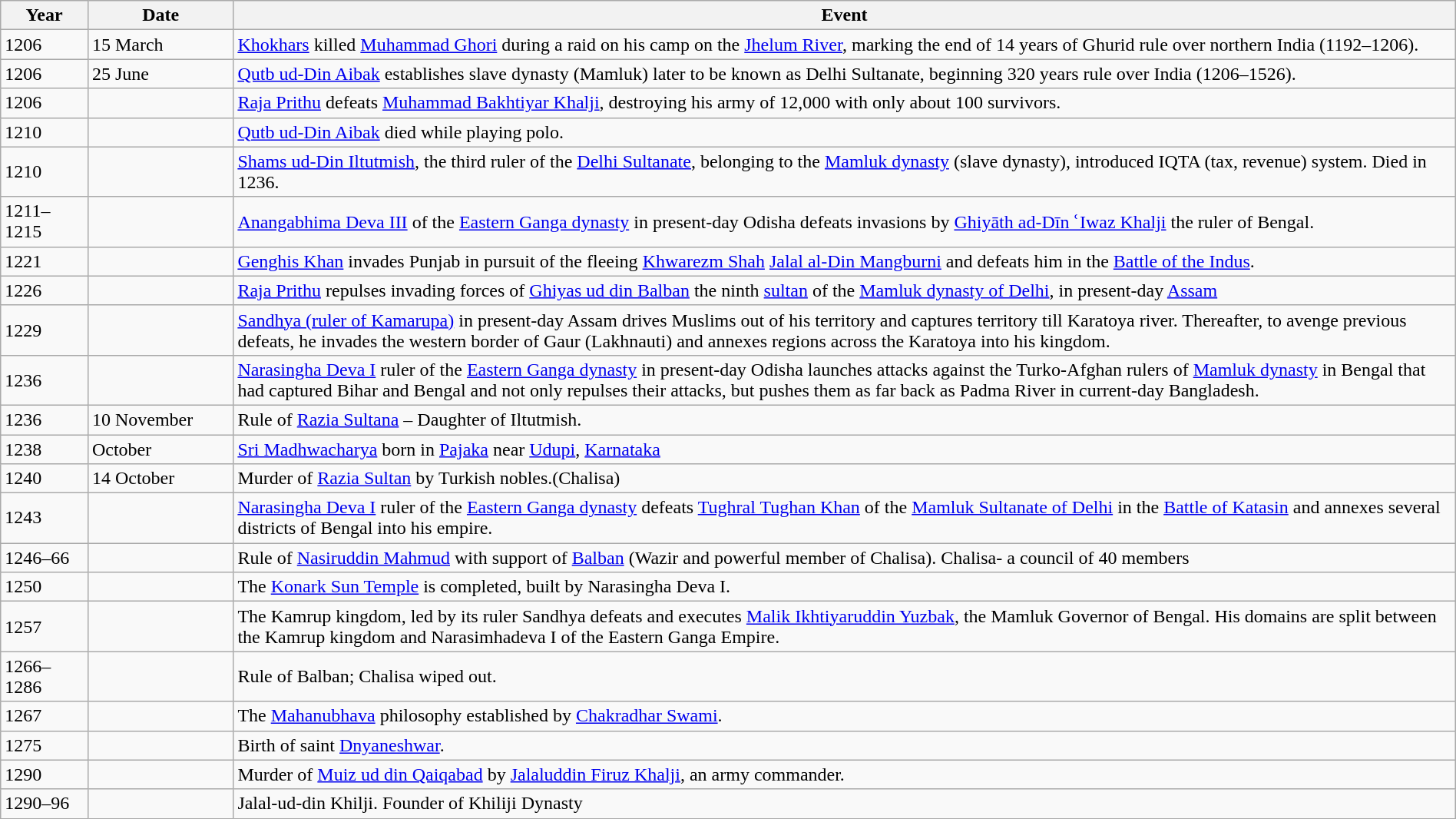<table class="wikitable" style="width:100%">
<tr>
<th style="width:6%">Year</th>
<th style="width:10%">Date</th>
<th>Event</th>
</tr>
<tr>
<td>1206</td>
<td>15 March</td>
<td><a href='#'>Khokhars</a> killed <a href='#'>Muhammad Ghori</a> during a raid on his camp on the <a href='#'>Jhelum River</a>, marking the end of 14 years of Ghurid rule over northern India (1192–1206).</td>
</tr>
<tr>
<td>1206</td>
<td>25 June</td>
<td><a href='#'>Qutb ud-Din Aibak</a> establishes slave dynasty (Mamluk) later to be known as Delhi Sultanate, beginning 320 years rule over India (1206–1526).</td>
</tr>
<tr>
<td>1206</td>
<td></td>
<td><a href='#'>Raja Prithu</a> defeats <a href='#'>Muhammad Bakhtiyar Khalji</a>, destroying his army of 12,000 with only about 100 survivors.</td>
</tr>
<tr>
<td>1210</td>
<td></td>
<td><a href='#'>Qutb ud-Din Aibak</a> died while playing polo.</td>
</tr>
<tr>
<td>1210</td>
<td></td>
<td><a href='#'>Shams ud-Din Iltutmish</a>, the third ruler of the <a href='#'>Delhi Sultanate</a>, belonging to the <a href='#'>Mamluk dynasty</a> (slave dynasty), introduced IQTA (tax, revenue) system. Died in 1236.</td>
</tr>
<tr>
<td>1211–1215</td>
<td></td>
<td><a href='#'>Anangabhima Deva III</a> of the <a href='#'>Eastern Ganga dynasty</a> in present-day Odisha defeats invasions by <a href='#'>Ghiyāth ad-Dīn ʿIwaz Khalji</a> the ruler of Bengal.</td>
</tr>
<tr 1220 Razziya becomes first women ruler becoming the of sultanate dynasty>
<td>1221</td>
<td></td>
<td><a href='#'>Genghis Khan</a> invades Punjab in pursuit of the fleeing <a href='#'>Khwarezm Shah</a> <a href='#'>Jalal al-Din Mangburni</a> and defeats him in the <a href='#'>Battle of the Indus</a>.</td>
</tr>
<tr>
<td>1226</td>
<td></td>
<td><a href='#'>Raja Prithu</a> repulses invading forces of <a href='#'>Ghiyas ud din Balban</a> the ninth <a href='#'>sultan</a> of the <a href='#'>Mamluk dynasty of Delhi</a>, in present-day <a href='#'>Assam</a></td>
</tr>
<tr>
<td>1229</td>
<td></td>
<td><a href='#'>Sandhya (ruler of Kamarupa)</a> in present-day Assam drives Muslims out of his territory and captures territory till Karatoya river. Thereafter, to avenge previous defeats, he invades the western border of Gaur (Lakhnauti) and annexes regions across the Karatoya into his kingdom.</td>
</tr>
<tr>
<td>1236</td>
<td></td>
<td><a href='#'>Narasingha Deva I</a> ruler of the <a href='#'>Eastern Ganga dynasty</a> in present-day Odisha launches attacks against the Turko-Afghan rulers of <a href='#'>Mamluk dynasty</a> in Bengal that had captured Bihar and Bengal and not only repulses their attacks, but pushes them as far back as Padma River in current-day Bangladesh.</td>
</tr>
<tr>
<td>1236</td>
<td>10 November</td>
<td>Rule of <a href='#'>Razia Sultana</a> – Daughter of Iltutmish.</td>
</tr>
<tr>
<td>1238</td>
<td>October</td>
<td><a href='#'>Sri Madhwacharya</a> born in <a href='#'>Pajaka</a> near <a href='#'>Udupi</a>, <a href='#'>Karnataka</a></td>
</tr>
<tr>
<td>1240</td>
<td>14 October</td>
<td>Murder of <a href='#'>Razia Sultan</a> by Turkish nobles.(Chalisa)</td>
</tr>
<tr>
<td>1243</td>
<td></td>
<td><a href='#'>Narasingha Deva I</a> ruler of the <a href='#'>Eastern Ganga dynasty</a> defeats <a href='#'>Tughral Tughan Khan</a> of the <a href='#'>Mamluk Sultanate of Delhi</a> in the <a href='#'>Battle of Katasin</a> and annexes several districts of Bengal into his empire.</td>
</tr>
<tr>
<td>1246–66</td>
<td></td>
<td>Rule of <a href='#'>Nasiruddin Mahmud</a> with support of <a href='#'>Balban</a> (Wazir and powerful member of Chalisa). Chalisa- a council of 40 members</td>
</tr>
<tr>
<td>1250</td>
<td></td>
<td>The <a href='#'>Konark Sun Temple</a> is completed, built by Narasingha Deva I.</td>
</tr>
<tr>
<td>1257</td>
<td></td>
<td>The Kamrup kingdom, led by its ruler Sandhya defeats and executes <a href='#'>Malik Ikhtiyaruddin Yuzbak</a>, the Mamluk Governor of Bengal. His domains are split between the Kamrup kingdom and Narasimhadeva I of the Eastern Ganga Empire.</td>
</tr>
<tr>
<td>1266–1286</td>
<td></td>
<td>Rule of Balban; Chalisa wiped out.</td>
</tr>
<tr>
<td>1267</td>
<td></td>
<td>The <a href='#'>Mahanubhava</a> philosophy established by <a href='#'>Chakradhar Swami</a>.</td>
</tr>
<tr>
<td>1275</td>
<td></td>
<td>Birth of saint <a href='#'>Dnyaneshwar</a>.</td>
</tr>
<tr>
<td>1290</td>
<td></td>
<td>Murder of <a href='#'>Muiz ud din Qaiqabad</a> by <a href='#'>Jalaluddin Firuz Khalji</a>, an army commander.</td>
</tr>
<tr>
<td>1290–96</td>
<td></td>
<td>Jalal-ud-din Khilji. Founder of Khiliji Dynasty</td>
</tr>
</table>
